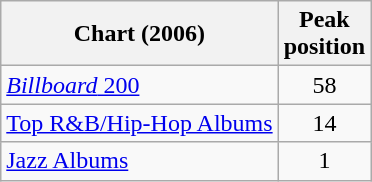<table class="wikitable">
<tr>
<th>Chart (2006)</th>
<th>Peak<br>position</th>
</tr>
<tr>
<td><a href='#'><em>Billboard</em> 200</a></td>
<td style="text-align:center">58</td>
</tr>
<tr>
<td><a href='#'>Top R&B/Hip-Hop Albums</a></td>
<td style="text-align:center">14</td>
</tr>
<tr>
<td><a href='#'>Jazz Albums</a></td>
<td style="text-align:center">1</td>
</tr>
</table>
